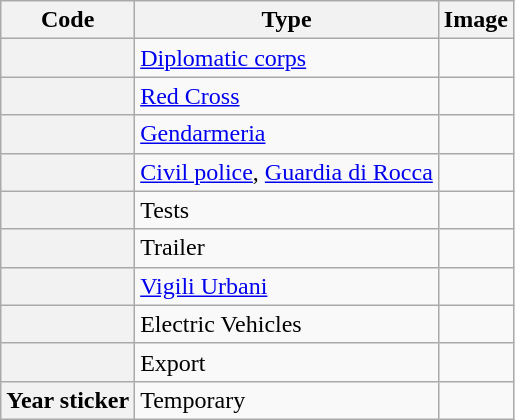<table class="wikitable">
<tr>
<th>Code</th>
<th>Type</th>
<th>Image</th>
</tr>
<tr>
<th></th>
<td><a href='#'>Diplomatic corps</a></td>
<td></td>
</tr>
<tr>
<th></th>
<td><a href='#'>Red Cross</a></td>
<td></td>
</tr>
<tr>
<th></th>
<td><a href='#'>Gendarmeria</a></td>
<td></td>
</tr>
<tr>
<th></th>
<td><a href='#'>Civil police</a>, <a href='#'>Guardia di Rocca</a></td>
<td></td>
</tr>
<tr>
<th></th>
<td>Tests</td>
<td></td>
</tr>
<tr>
<th></th>
<td>Trailer</td>
<td></td>
</tr>
<tr>
<th></th>
<td><a href='#'>Vigili Urbani</a></td>
<td></td>
</tr>
<tr>
<th></th>
<td>Electric Vehicles</td>
<td></td>
</tr>
<tr>
<th></th>
<td>Export</td>
<td></td>
</tr>
<tr>
<th>Year sticker</th>
<td>Temporary</td>
<td></td>
</tr>
</table>
